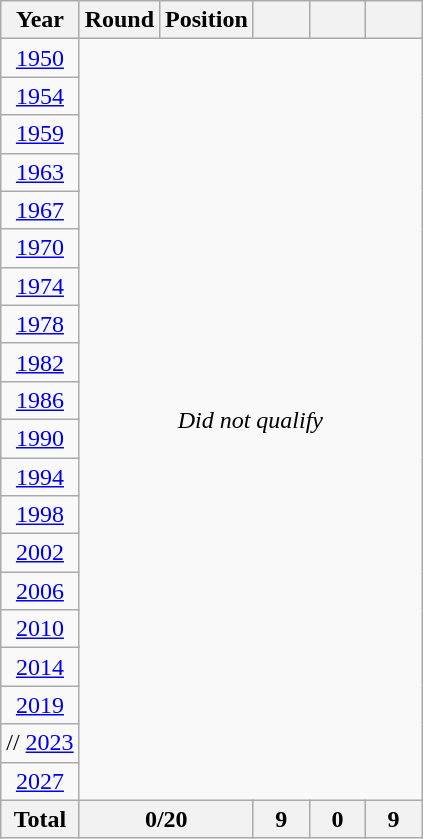<table class="wikitable" style="text-align:center;">
<tr>
<th>Year</th>
<th>Round</th>
<th>Position</th>
<th width=30></th>
<th width=30></th>
<th width=30></th>
</tr>
<tr>
<td> <a href='#'>1950</a></td>
<td rowspan=20 colspan=5><em>Did not qualify</em></td>
</tr>
<tr>
<td> <a href='#'>1954</a></td>
</tr>
<tr>
<td> <a href='#'>1959</a></td>
</tr>
<tr>
<td> <a href='#'>1963</a></td>
</tr>
<tr>
<td> <a href='#'>1967</a></td>
</tr>
<tr>
<td> <a href='#'>1970</a></td>
</tr>
<tr>
<td> <a href='#'>1974</a></td>
</tr>
<tr>
<td> <a href='#'>1978</a></td>
</tr>
<tr>
<td> <a href='#'>1982</a></td>
</tr>
<tr>
<td> <a href='#'>1986</a></td>
</tr>
<tr>
<td> <a href='#'>1990</a></td>
</tr>
<tr>
<td> <a href='#'>1994</a></td>
</tr>
<tr>
<td> <a href='#'>1998</a></td>
</tr>
<tr>
<td> <a href='#'>2002</a></td>
</tr>
<tr>
<td> <a href='#'>2006</a></td>
</tr>
<tr>
<td> <a href='#'>2010</a></td>
</tr>
<tr>
<td> <a href='#'>2014</a></td>
</tr>
<tr>
<td> <a href='#'>2019</a></td>
</tr>
<tr>
<td>// <a href='#'>2023</a></td>
</tr>
<tr>
<td> <a href='#'>2027</a></td>
</tr>
<tr>
<th>Total</th>
<th colspan="2">0/20</th>
<th>9</th>
<th>0</th>
<th>9</th>
</tr>
</table>
